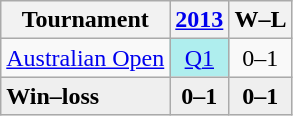<table class="wikitable" style=text-align:center>
<tr>
<th>Tournament</th>
<th><a href='#'>2013</a></th>
<th>W–L</th>
</tr>
<tr>
<td align=left><a href='#'>Australian Open</a></td>
<td bgcolor=afeeee><a href='#'>Q1</a></td>
<td>0–1</td>
</tr>
<tr style=background:#efefef;font-weight:bold>
<td align=left>Win–loss</td>
<td>0–1</td>
<td>0–1</td>
</tr>
</table>
